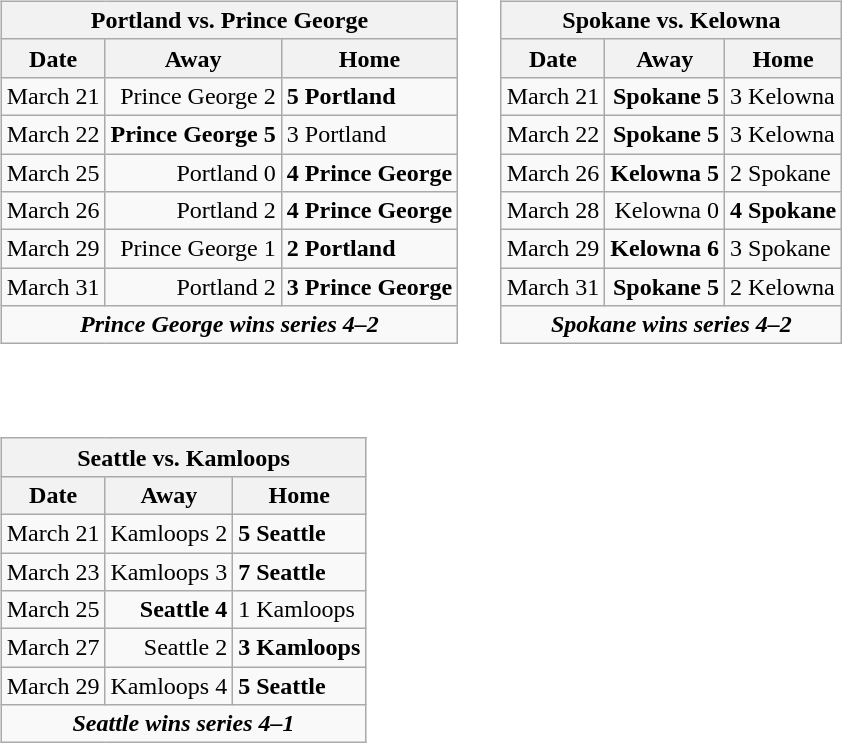<table cellspacing="10">
<tr>
<td valign="top"><br><table class="wikitable">
<tr>
<th bgcolor="#DDDDDD" colspan="4">Portland vs. Prince George</th>
</tr>
<tr>
<th>Date</th>
<th>Away</th>
<th>Home</th>
</tr>
<tr>
<td>March 21</td>
<td align="right">Prince George 2</td>
<td><strong>5 Portland</strong></td>
</tr>
<tr>
<td>March 22</td>
<td align="right"><strong>Prince George 5</strong></td>
<td>3 Portland</td>
</tr>
<tr>
<td>March 25</td>
<td align="right">Portland 0</td>
<td><strong>4 Prince George</strong></td>
</tr>
<tr>
<td>March 26</td>
<td align="right">Portland 2</td>
<td><strong>4 Prince George</strong></td>
</tr>
<tr>
<td>March 29</td>
<td align="right">Prince George 1</td>
<td><strong>2 Portland</strong></td>
</tr>
<tr>
<td>March 31</td>
<td align="right">Portland 2</td>
<td><strong>3 Prince George</strong></td>
</tr>
<tr align="center">
<td colspan="4"><strong><em>Prince George wins series 4–2</em></strong></td>
</tr>
</table>
</td>
<td valign="top"><br><table class="wikitable">
<tr>
<th bgcolor="#DDDDDD" colspan="4">Spokane vs. Kelowna</th>
</tr>
<tr>
<th>Date</th>
<th>Away</th>
<th>Home</th>
</tr>
<tr>
<td>March 21</td>
<td align="right"><strong>Spokane 5</strong></td>
<td>3 Kelowna</td>
</tr>
<tr>
<td>March 22</td>
<td align="right"><strong>Spokane 5</strong></td>
<td>3 Kelowna</td>
</tr>
<tr>
<td>March 26</td>
<td align="right"><strong>Kelowna 5</strong></td>
<td>2 Spokane</td>
</tr>
<tr>
<td>March 28</td>
<td align="right">Kelowna 0</td>
<td><strong>4 Spokane</strong></td>
</tr>
<tr>
<td>March 29</td>
<td align="right"><strong>Kelowna 6</strong></td>
<td>3 Spokane</td>
</tr>
<tr>
<td>March 31</td>
<td align="right"><strong>Spokane 5</strong></td>
<td>2 Kelowna</td>
</tr>
<tr align="center">
<td colspan="4"><strong><em>Spokane wins series 4–2</em></strong></td>
</tr>
</table>
</td>
</tr>
<tr>
<td valign="top"><br><table class="wikitable">
<tr>
<th bgcolor="#DDDDDD" colspan="4">Seattle vs. Kamloops</th>
</tr>
<tr>
<th>Date</th>
<th>Away</th>
<th>Home</th>
</tr>
<tr>
<td>March 21</td>
<td align="right">Kamloops 2</td>
<td><strong>5 Seattle</strong></td>
</tr>
<tr>
<td>March 23</td>
<td align="right">Kamloops 3</td>
<td><strong>7 Seattle</strong></td>
</tr>
<tr>
<td>March 25</td>
<td align="right"><strong>Seattle 4</strong></td>
<td>1 Kamloops</td>
</tr>
<tr>
<td>March 27</td>
<td align="right">Seattle 2</td>
<td><strong>3 Kamloops</strong></td>
</tr>
<tr>
<td>March 29</td>
<td align="right">Kamloops 4</td>
<td><strong>5 Seattle</strong></td>
</tr>
<tr align="center">
<td colspan="4"><strong><em>Seattle wins series 4–1</em></strong></td>
</tr>
</table>
</td>
</tr>
</table>
